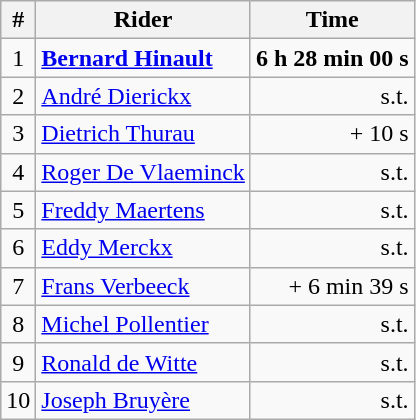<table class=wikitable>
<tr>
<th>#</th>
<th>Rider</th>
<th>Time</th>
</tr>
<tr>
<td align=center>1</td>
<td> <strong><a href='#'>Bernard Hinault</a></strong></td>
<td align=center><strong>6 h 28 min 00 s</strong></td>
</tr>
<tr>
<td align=center>2</td>
<td> <a href='#'>André Dierickx</a></td>
<td align=right>s.t.</td>
</tr>
<tr>
<td align=center>3</td>
<td> <a href='#'>Dietrich Thurau</a></td>
<td align=right>+ 10 s</td>
</tr>
<tr>
<td align=center>4</td>
<td> <a href='#'>Roger De Vlaeminck</a></td>
<td align=right>s.t.</td>
</tr>
<tr>
<td align=center>5</td>
<td> <a href='#'>Freddy Maertens</a></td>
<td align=right>s.t.</td>
</tr>
<tr>
<td align=center>6</td>
<td> <a href='#'>Eddy Merckx</a></td>
<td align=right>s.t.</td>
</tr>
<tr>
<td align=center>7</td>
<td> <a href='#'>Frans Verbeeck</a></td>
<td align=right>+ 6 min 39 s</td>
</tr>
<tr>
<td align=center>8</td>
<td> <a href='#'>Michel Pollentier</a></td>
<td align=right>s.t.</td>
</tr>
<tr>
<td align=center>9</td>
<td> <a href='#'>Ronald de Witte</a></td>
<td align=right>s.t.</td>
</tr>
<tr>
<td align=center>10</td>
<td> <a href='#'>Joseph Bruyère</a></td>
<td align=right>s.t.</td>
</tr>
</table>
